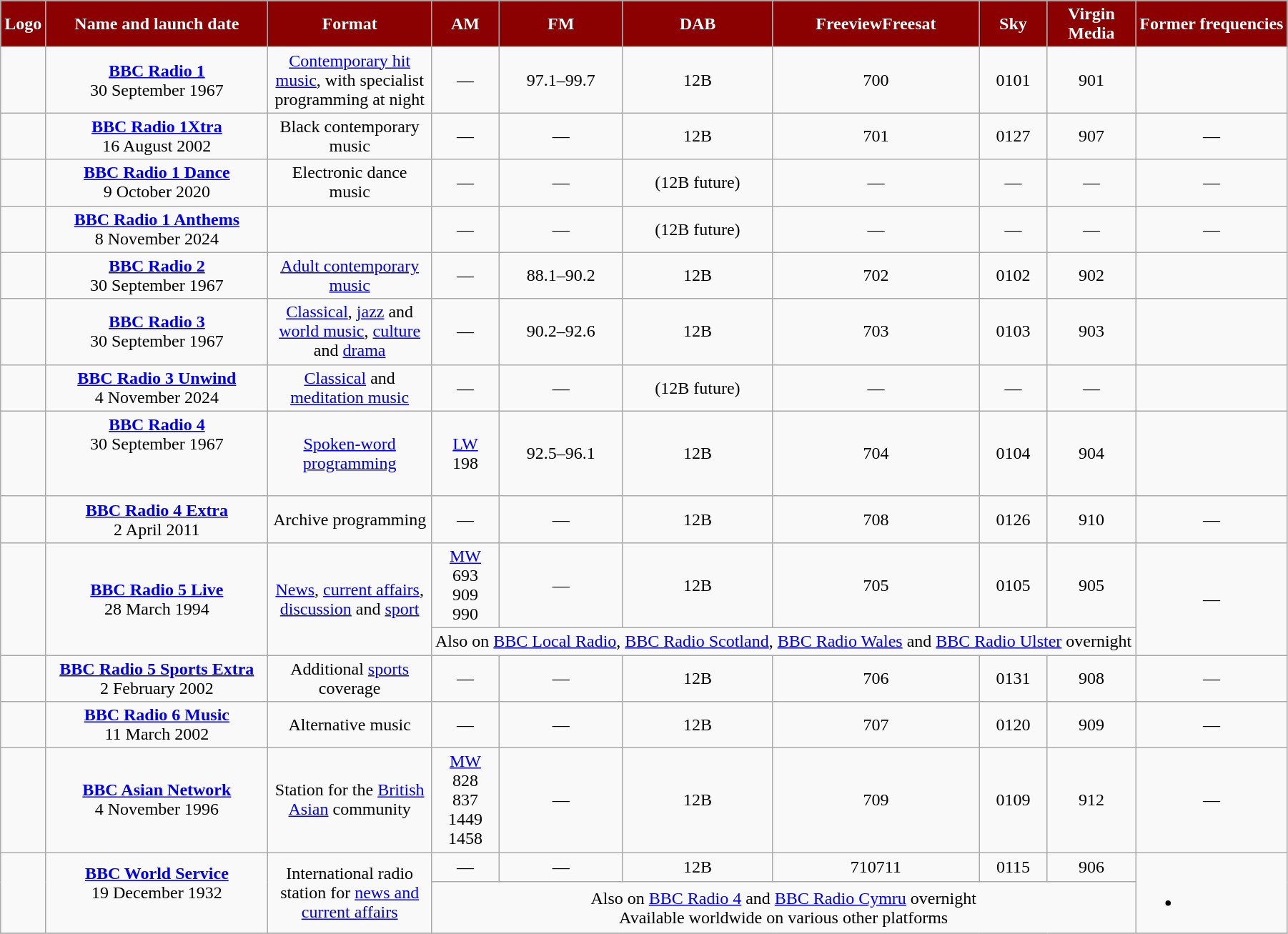<table class="wikitable" style="text-align: center; width="100%">
<tr>
<th style="color:white; background-color: #8B0000">Logo</th>
<th style="color:white; background-color: #8B0000" width="200pt">Name and launch date</th>
<th style="color:white; background-color: #8B0000" width="145pt">Format</th>
<th style="color:white; background-color: #8B0000">AM<br></th>
<th style="color:white; background-color: #8B0000">FM<br></th>
<th style="color:white; background-color: #8B0000">DAB</th>
<th style="color:white; background-color: #8B0000">FreeviewFreesat</th>
<th style="color:white; background-color: #8B0000">Sky</th>
<th style="color:white; background-color: #8B0000">Virgin<br>Media</th>
<th style="color:white; background-color: #8B0000">Former frequencies<br></th>
</tr>
<tr>
<td align=left></td>
<td><strong><a href='#'>BBC Radio 1</a></strong><br>30 September 1967<br></td>
<td><a href='#'>Contemporary hit music</a>, with specialist programming at night</td>
<td>—</td>
<td>97.1–99.7</td>
<td>12B</td>
<td>700</td>
<td>0101</td>
<td>901</td>
<td></td>
</tr>
<tr>
<td align=left></td>
<td><strong><a href='#'>BBC Radio 1Xtra</a></strong><br>16 August 2002</td>
<td>Black contemporary music</td>
<td>—</td>
<td>—</td>
<td>12B</td>
<td>701</td>
<td>0127</td>
<td>907</td>
<td>—</td>
</tr>
<tr>
<td align=left></td>
<td><strong><a href='#'>BBC Radio 1 Dance</a></strong><br>9 October 2020</td>
<td>Electronic dance music</td>
<td>—</td>
<td>—</td>
<td>(12B future)</td>
<td>—</td>
<td>—</td>
<td>—</td>
<td>—</td>
</tr>
<tr>
<td align=left></td>
<td><strong><a href='#'>BBC Radio 1 Anthems</a></strong><br>8 November 2024</td>
<td></td>
<td>—</td>
<td>—</td>
<td>(12B future)</td>
<td>—</td>
<td>—</td>
<td>—</td>
<td>—</td>
</tr>
<tr>
<td align=left></td>
<td><strong><a href='#'>BBC Radio 2</a></strong><br>30 September 1967<br></td>
<td><a href='#'>Adult contemporary music</a></td>
<td>—</td>
<td>88.1–90.2</td>
<td>12B</td>
<td>702</td>
<td>0102</td>
<td>902</td>
<td></td>
</tr>
<tr>
<td align=left></td>
<td><strong><a href='#'>BBC Radio 3</a></strong><br>30 September 1967<br></td>
<td><a href='#'>Classical</a>, <a href='#'>jazz</a> and <a href='#'>world music</a>, <a href='#'>culture</a> and <a href='#'>drama</a></td>
<td>—</td>
<td>90.2–92.6</td>
<td>12B</td>
<td>703</td>
<td>0103</td>
<td>903</td>
<td> </td>
</tr>
<tr>
<td align=left></td>
<td><strong><a href='#'>BBC Radio 3 Unwind</a></strong><br>4 November 2024</td>
<td><a href='#'>Classical</a> and <a href='#'>meditation music</a></td>
<td>—</td>
<td>—</td>
<td>(12B future)</td>
<td>—</td>
<td>—</td>
<td>—</td>
<td></td>
</tr>
<tr>
<td align=left></td>
<td><strong><a href='#'>BBC Radio 4</a></strong><br>30 September 1967<br><br><br></td>
<td><a href='#'>Spoken-word programming</a></td>
<td><a href='#'>LW</a><br>198</td>
<td>92.5–96.1<br></td>
<td>12B</td>
<td>704</td>
<td>0104</td>
<td>904</td>
<td></td>
</tr>
<tr>
<td align=left></td>
<td><strong><a href='#'>BBC Radio 4 Extra</a></strong><br>2 April 2011<br></td>
<td>Archive programming</td>
<td>—</td>
<td>—</td>
<td>12B</td>
<td>708</td>
<td>0126</td>
<td>910</td>
<td>—</td>
</tr>
<tr>
<td align=left rowspan=2></td>
<td rowspan=2><strong><a href='#'>BBC Radio 5 Live</a></strong><br>28 March 1994<br></td>
<td rowspan=2><a href='#'>News</a>, <a href='#'>current affairs</a>, <a href='#'>discussion</a> and <a href='#'>sport</a></td>
<td><a href='#'>MW</a><br>693<br>909<br>990 </td>
<td>—</td>
<td>12B</td>
<td>705</td>
<td>0105</td>
<td>905</td>
<td rowspan=2>—</td>
</tr>
<tr>
<td colspan=6>Also on <a href='#'>BBC Local Radio</a>, <a href='#'>BBC Radio Scotland</a>, <a href='#'>BBC Radio Wales</a> and <a href='#'>BBC Radio Ulster</a> overnight</td>
</tr>
<tr>
<td align=left></td>
<td><strong><a href='#'>BBC Radio 5 Sports Extra</a></strong><br>2 February 2002</td>
<td>Additional <a href='#'>sports</a> coverage</td>
<td>—</td>
<td>—</td>
<td>12B</td>
<td>706</td>
<td>0131</td>
<td>908</td>
<td>—</td>
</tr>
<tr>
<td align=left></td>
<td><strong><a href='#'>BBC Radio 6 Music</a></strong><br>11 March 2002</td>
<td>Alternative music</td>
<td>—</td>
<td>—</td>
<td>12B</td>
<td>707</td>
<td>0120</td>
<td>909</td>
<td>—</td>
</tr>
<tr>
<td align=left></td>
<td><strong><a href='#'>BBC Asian Network</a></strong><br>4 November 1996</td>
<td>Station for the <a href='#'>British Asian</a> community</td>
<td><a href='#'>MW</a><br>828<br>837<br>1449<br>1458</td>
<td>—</td>
<td>12B</td>
<td>709</td>
<td>0109</td>
<td>912</td>
<td>—</td>
</tr>
<tr>
<td rowspan=2></td>
<td rowspan=2><strong><a href='#'>BBC World Service</a></strong><br>19 December 1932<br><br></td>
<td rowspan=2>International radio station for <a href='#'>news and current affairs</a></td>
<td>—</td>
<td>—</td>
<td>12B</td>
<td>710711</td>
<td>0115</td>
<td>906</td>
<td rowspan=2><br><ul><li></li></ul></td>
</tr>
<tr>
<td colspan=6>Also on <a href='#'>BBC Radio 4</a> and <a href='#'>BBC Radio Cymru</a> overnight<br>Available worldwide on various other platforms</td>
</tr>
<tr>
</tr>
</table>
